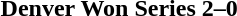<table class="noborder" style="text-align: center; border: none; width: 100%">
<tr>
<th width="97%"><strong>Denver Won Series 2–0</strong></th>
<th width="3%"></th>
</tr>
</table>
